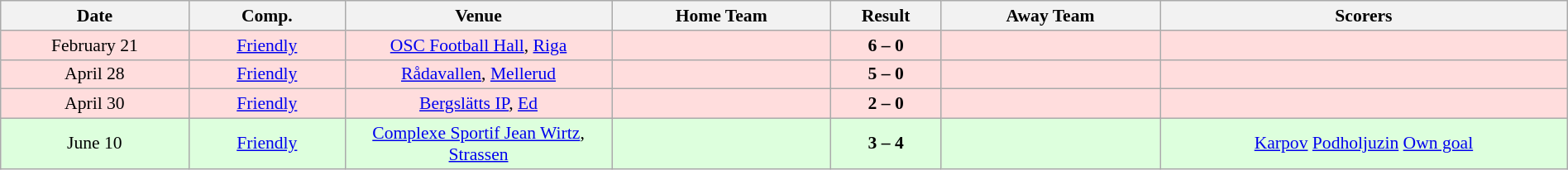<table class="wikitable collapsible collapsed" width=100% style="font-size: 90%">
<tr>
<th width=12%>Date</th>
<th width=10%>Comp.</th>
<th width=17%>Venue</th>
<th width=14%>Home Team</th>
<th width=7%>Result</th>
<th width=14%>Away Team</th>
<th width=26%>Scorers</th>
</tr>
<tr bgcolor="#ffdddd" align="center">
<td>February 21</td>
<td><a href='#'>Friendly</a></td>
<td><a href='#'>OSC Football Hall</a>, <a href='#'>Riga</a></td>
<td align="left"></td>
<td><strong>6 – 0</strong></td>
<td align="left"></td>
<td></td>
</tr>
<tr bgcolor="#ffdddd" align="center">
<td>April 28</td>
<td><a href='#'>Friendly</a></td>
<td><a href='#'>Rådavallen</a>, <a href='#'>Mellerud</a></td>
<td align="left"></td>
<td><strong>5 – 0</strong></td>
<td align="left"></td>
<td></td>
</tr>
<tr bgcolor="#ffdddd" align="center">
<td>April 30</td>
<td><a href='#'>Friendly</a></td>
<td><a href='#'>Bergslätts IP</a>, <a href='#'>Ed</a></td>
<td align="left"></td>
<td><strong>2 – 0</strong></td>
<td align="left"></td>
<td></td>
</tr>
<tr bgcolor="#ddffdd" align="center">
<td>June 10</td>
<td><a href='#'>Friendly</a></td>
<td><a href='#'>Complexe Sportif Jean Wirtz</a>, <a href='#'>Strassen</a></td>
<td align="left"></td>
<td><strong>3 – 4</strong></td>
<td align="left"></td>
<td><a href='#'>Karpov</a>  <a href='#'>Podholjuzin</a>   <a href='#'>Own goal</a> </td>
</tr>
</table>
